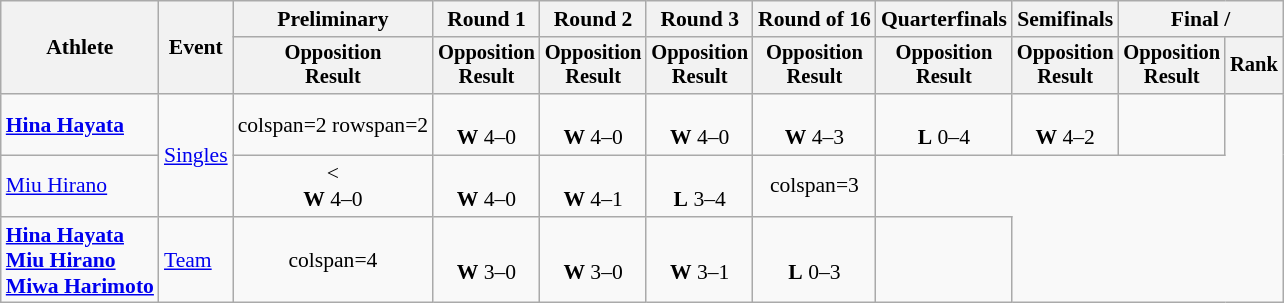<table class=wikitable style=font-size:90%;text-align:center>
<tr>
<th rowspan=2>Athlete</th>
<th rowspan=2>Event</th>
<th>Preliminary</th>
<th>Round 1</th>
<th>Round 2</th>
<th>Round 3</th>
<th>Round of 16</th>
<th>Quarterfinals</th>
<th>Semifinals</th>
<th colspan=2>Final / </th>
</tr>
<tr style=font-size:95%>
<th>Opposition <br> Result</th>
<th>Opposition <br> Result</th>
<th>Opposition <br> Result</th>
<th>Opposition <br> Result</th>
<th>Opposition <br> Result</th>
<th>Opposition <br> Result</th>
<th>Opposition <br> Result</th>
<th>Opposition <br> Result</th>
<th>Rank</th>
</tr>
<tr>
<td align=left><strong><a href='#'>Hina Hayata</a></strong></td>
<td align=left rowspan=2><a href='#'>Singles</a></td>
<td>colspan=2 rowspan=2 </td>
<td> <br> <strong>W</strong> 4–0</td>
<td> <br> <strong>W</strong> 4–0</td>
<td> <br> <strong>W</strong> 4–0</td>
<td> <br> <strong>W</strong> 4–3</td>
<td> <br> <strong>L</strong> 0–4</td>
<td> <br> <strong>W</strong> 4–2</td>
<td></td>
</tr>
<tr align=center>
<td align=left><a href='#'>Miu Hirano</a></td>
<td>< <br> <strong>W</strong> 4–0</td>
<td> <br> <strong>W</strong> 4–0</td>
<td> <br> <strong>W</strong> 4–1</td>
<td> <br> <strong>L</strong> 3–4</td>
<td>colspan=3</td>
</tr>
<tr>
<td align=left><strong><a href='#'>Hina Hayata</a> <br> <a href='#'>Miu Hirano</a> <br> <a href='#'>Miwa Harimoto</a></strong></td>
<td align=left><a href='#'>Team</a></td>
<td>colspan=4 </td>
<td> <br><strong>W</strong> 3–0</td>
<td> <br><strong>W</strong> 3–0</td>
<td> <br><strong>W</strong> 3–1</td>
<td> <br> <strong>L</strong> 0–3</td>
<td></td>
</tr>
</table>
